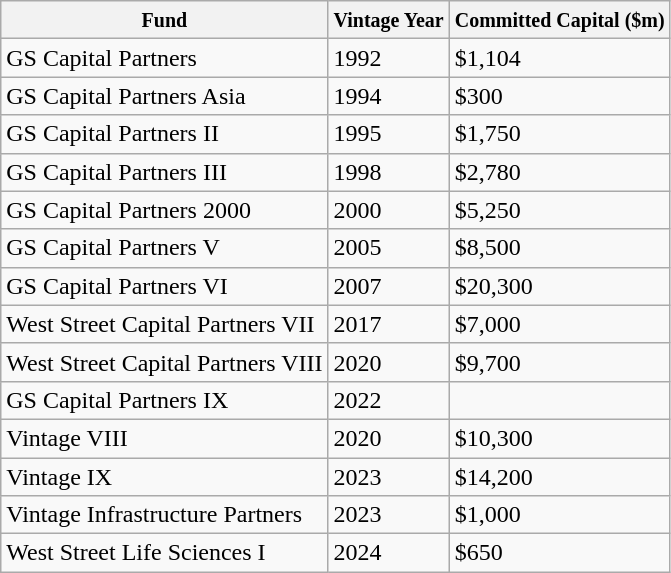<table class="wikitable">
<tr>
<th><small>Fund</small></th>
<th><small>Vintage Year</small></th>
<th><small>Committed Capital ($m)</small></th>
</tr>
<tr>
<td>GS Capital Partners</td>
<td>1992</td>
<td>$1,104</td>
</tr>
<tr>
<td>GS Capital Partners Asia</td>
<td>1994</td>
<td>$300</td>
</tr>
<tr>
<td>GS Capital Partners II</td>
<td>1995</td>
<td>$1,750</td>
</tr>
<tr>
<td>GS Capital Partners III</td>
<td>1998</td>
<td>$2,780</td>
</tr>
<tr>
<td>GS Capital Partners 2000</td>
<td>2000</td>
<td>$5,250</td>
</tr>
<tr>
<td>GS Capital Partners V</td>
<td>2005</td>
<td>$8,500</td>
</tr>
<tr>
<td>GS Capital Partners VI</td>
<td>2007</td>
<td>$20,300</td>
</tr>
<tr>
<td>West Street Capital Partners VII</td>
<td>2017</td>
<td>$7,000</td>
</tr>
<tr>
<td>West Street Capital Partners VIII</td>
<td>2020</td>
<td>$9,700</td>
</tr>
<tr>
<td>GS Capital Partners IX</td>
<td>2022</td>
<td></td>
</tr>
<tr>
<td>Vintage VIII</td>
<td>2020</td>
<td>$10,300</td>
</tr>
<tr>
<td>Vintage IX</td>
<td>2023</td>
<td>$14,200</td>
</tr>
<tr>
<td>Vintage Infrastructure Partners</td>
<td>2023</td>
<td>$1,000</td>
</tr>
<tr>
<td>West Street Life Sciences I</td>
<td>2024</td>
<td>$650</td>
</tr>
</table>
